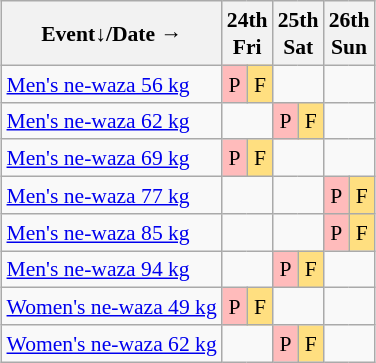<table class="wikitable" style="margin:0.5em auto; font-size:90%; line-height:1.25em; text-align:center;">
<tr>
<th>Event↓/Date →</th>
<th colspan=2>24th<br>Fri</th>
<th colspan=2>25th<br>Sat</th>
<th colspan=2>26th<br>Sun</th>
</tr>
<tr>
<td align="left"><a href='#'>Men's ne-waza 56 kg</a></td>
<td bgcolor="#FFBBBB">P</td>
<td bgcolor="#FFDF80">F</td>
<td colspan=2></td>
<td colspan=2></td>
</tr>
<tr>
<td align="left"><a href='#'>Men's ne-waza 62 kg</a></td>
<td colspan=2></td>
<td bgcolor="#FFBBBB">P</td>
<td bgcolor="#FFDF80">F</td>
<td colspan=2></td>
</tr>
<tr>
<td align="left"><a href='#'>Men's ne-waza 69 kg</a></td>
<td bgcolor="#FFBBBB">P</td>
<td bgcolor="#FFDF80">F</td>
<td colspan=2></td>
<td colspan=2></td>
</tr>
<tr>
<td align="left"><a href='#'>Men's ne-waza 77 kg</a></td>
<td colspan=2></td>
<td colspan=2></td>
<td bgcolor="#FFBBBB">P</td>
<td bgcolor="#FFDF80">F</td>
</tr>
<tr>
<td align="left"><a href='#'>Men's ne-waza 85 kg</a></td>
<td colspan=2></td>
<td colspan=2></td>
<td bgcolor="#FFBBBB">P</td>
<td bgcolor="#FFDF80">F</td>
</tr>
<tr>
<td align="left"><a href='#'>Men's ne-waza 94 kg</a></td>
<td colspan=2></td>
<td bgcolor="#FFBBBB">P</td>
<td bgcolor="#FFDF80">F</td>
<td colspan=2></td>
</tr>
<tr>
<td align="left"><a href='#'>Women's ne-waza 49 kg</a></td>
<td bgcolor="#FFBBBB">P</td>
<td bgcolor="#FFDF80">F</td>
<td colspan=2></td>
<td colspan=2></td>
</tr>
<tr>
<td align="left"><a href='#'>Women's ne-waza 62 kg</a></td>
<td colspan=2></td>
<td bgcolor="#FFBBBB">P</td>
<td bgcolor="#FFDF80">F</td>
<td colspan=2></td>
</tr>
</table>
